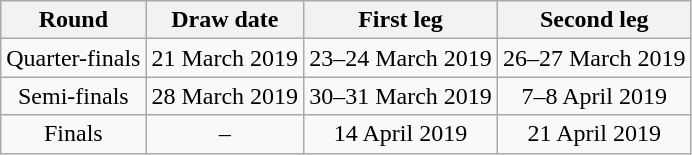<table class="wikitable" border="1">
<tr align="center">
<th>Round</th>
<th>Draw date</th>
<th>First leg</th>
<th>Second leg</th>
</tr>
<tr align="center">
<td>Quarter-finals</td>
<td>21 March 2019</td>
<td>23–24 March 2019</td>
<td>26–27 March 2019</td>
</tr>
<tr align="center">
<td>Semi-finals</td>
<td>28 March 2019</td>
<td>30–31 March 2019</td>
<td>7–8 April 2019</td>
</tr>
<tr align="center">
<td>Finals</td>
<td>–</td>
<td>14 April 2019</td>
<td>21 April 2019</td>
</tr>
</table>
